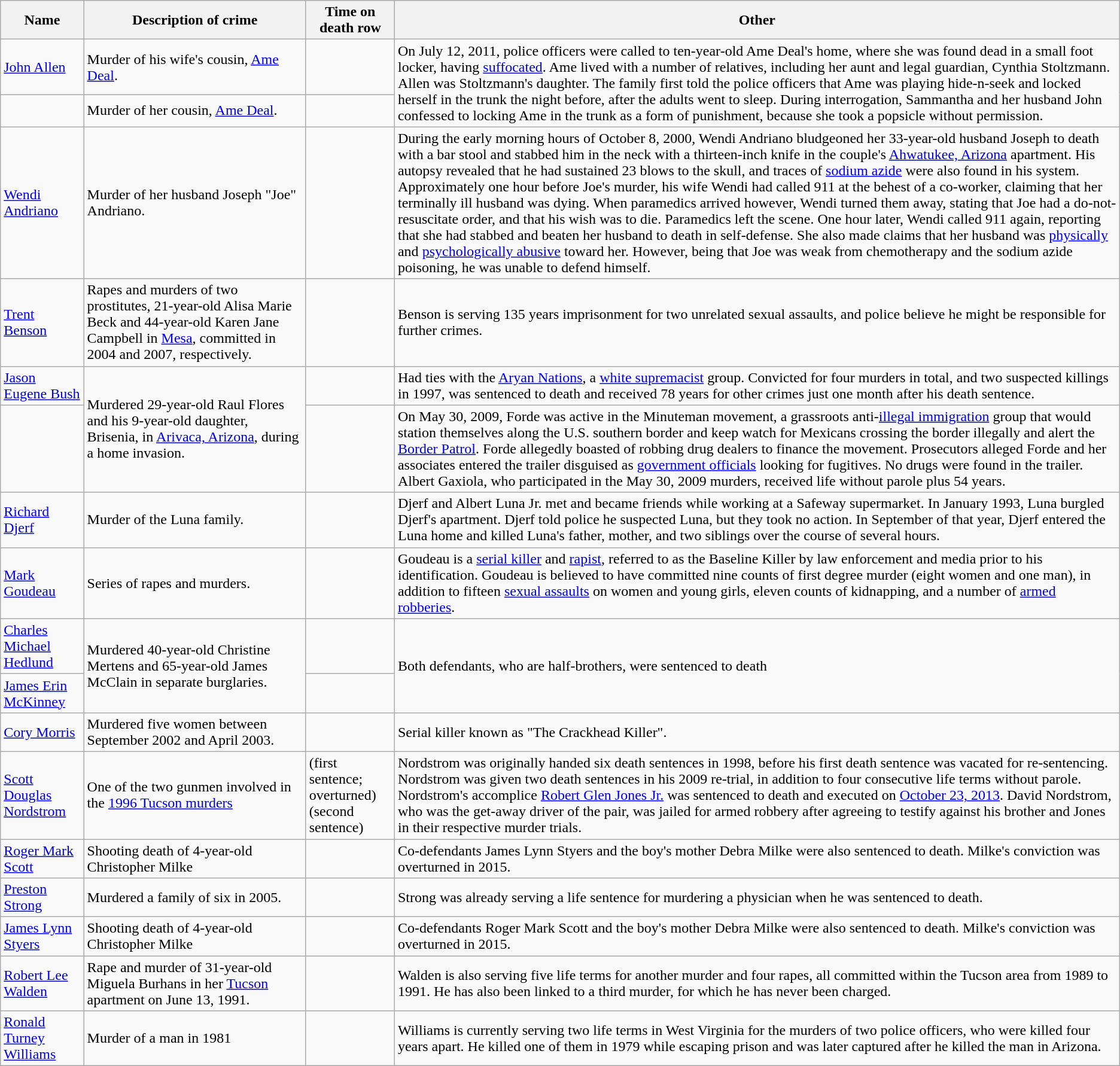<table class="wikitable sortable">
<tr>
<th><strong>Name</strong></th>
<th><strong>Description of crime</strong></th>
<th><strong>Time on death row</strong></th>
<th><strong>Other</strong></th>
</tr>
<tr>
<td><a href='#'>John Allen</a></td>
<td>Murder of his wife's cousin, <a href='#'>Ame Deal</a>.</td>
<td></td>
<td rowspan=2>On July 12, 2011, police officers were called to ten-year-old Ame Deal's home, where she was found dead in a small foot locker, having <a href='#'>suffocated</a>. Ame lived with a number of relatives, including her aunt and legal guardian, Cynthia Stoltzmann. Allen was Stoltzmann's daughter. The family first told the police officers that Ame was playing hide-n-seek and locked herself in the trunk the night before, after the adults went to sleep. During interrogation, Sammantha and her husband John confessed to locking Ame in the trunk as a form of punishment, because she took a popsicle without permission.</td>
</tr>
<tr>
<td></td>
<td>Murder of her cousin, <a href='#'>Ame Deal</a>.</td>
<td></td>
</tr>
<tr>
<td><a href='#'>Wendi Andriano</a></td>
<td>Murder of her husband Joseph "Joe" Andriano.</td>
<td></td>
<td>During the early morning hours of October 8, 2000, Wendi Andriano bludgeoned her 33-year-old husband Joseph to death with a bar stool and stabbed him in the neck with a thirteen-inch knife in the couple's <a href='#'>Ahwatukee, Arizona</a> apartment. His autopsy revealed that he had sustained 23 blows to the skull, and traces of <a href='#'>sodium azide</a> were also found in his system.<br>Approximately one hour before Joe's murder, his wife Wendi had called 911 at the behest of a co-worker, claiming that her terminally ill husband was dying. When paramedics arrived however, Wendi turned them away, stating that Joe had a do-not-resuscitate order, and that his wish was to die. Paramedics left the scene. One hour later, Wendi called 911 again, reporting that she had stabbed and beaten her husband to death in self-defense. She also made claims that her husband was <a href='#'>physically</a> and <a href='#'>psychologically abusive</a> toward her. However, being that Joe was weak from chemotherapy and the sodium azide poisoning, he was unable to defend himself.</td>
</tr>
<tr>
<td><a href='#'>Trent Benson</a></td>
<td>Rapes and murders of two prostitutes, 21-year-old Alisa Marie Beck and 44-year-old Karen Jane Campbell in <a href='#'>Mesa</a>, committed in 2004 and 2007, respectively.</td>
<td></td>
<td>Benson is serving 135 years imprisonment for two unrelated sexual assaults, and police believe he might be responsible for further crimes.</td>
</tr>
<tr>
<td><a href='#'>Jason Eugene Bush</a></td>
<td rowspan=2>Murdered 29-year-old Raul Flores and his 9-year-old daughter, Brisenia, in <a href='#'>Arivaca, Arizona</a>, during a home invasion.</td>
<td></td>
<td>Had ties with the <a href='#'>Aryan Nations</a>, a <a href='#'>white supremacist</a> group. Convicted for four murders in total, and two suspected killings in 1997, was sentenced to death and received 78 years for other crimes just one month after his death sentence.</td>
</tr>
<tr>
<td></td>
<td></td>
<td>On May 30, 2009, Forde was active in the Minuteman movement, a grassroots anti-<a href='#'>illegal immigration</a> group that would station themselves along the U.S. southern border and keep watch for Mexicans crossing the border illegally and alert the <a href='#'>Border Patrol</a>. Forde allegedly boasted of robbing drug dealers to finance the movement. Prosecutors alleged Forde and her associates entered the trailer disguised as <a href='#'>government officials</a> looking for fugitives. No drugs were found in the trailer. Albert Gaxiola, who participated in the May 30, 2009 murders, received life without parole plus 54 years.</td>
</tr>
<tr>
<td><a href='#'>Richard Djerf</a></td>
<td>Murder of the Luna family.</td>
<td></td>
<td>Djerf and Albert Luna Jr. met and became friends while working at a Safeway supermarket. In January 1993, Luna burgled Djerf's apartment. Djerf told police he suspected Luna, but they took no action. In September of that year, Djerf entered the Luna home and killed Luna's father, mother, and two siblings over the course of several hours.</td>
</tr>
<tr>
<td><a href='#'>Mark Goudeau</a></td>
<td>Series of rapes and murders.</td>
<td></td>
<td>Goudeau is a <a href='#'>serial killer</a> and <a href='#'>rapist</a>, referred to as the Baseline Killer by law enforcement and media prior to his identification. Goudeau is believed to have committed nine counts of first degree murder (eight women and one man), in addition to fifteen <a href='#'>sexual assaults</a> on women and young girls, eleven counts of kidnapping, and a number of <a href='#'>armed robberies</a>.</td>
</tr>
<tr>
<td><a href='#'>Charles Michael Hedlund</a></td>
<td rowspan=2>Murdered 40-year-old Christine Mertens and 65-year-old James McClain in separate burglaries.</td>
<td></td>
<td rowspan=2>Both defendants, who are half-brothers, were sentenced to death</td>
</tr>
<tr>
<td><a href='#'>James Erin McKinney</a></td>
<td></td>
</tr>
<tr>
<td><a href='#'>Cory Morris</a></td>
<td>Murdered five women between September 2002 and April 2003.</td>
<td></td>
<td>Serial killer known as "The Crackhead Killer".</td>
</tr>
<tr>
<td><a href='#'>Scott Douglas Nordstrom</a></td>
<td>One of the two gunmen involved in the <a href='#'>1996 Tucson murders</a></td>
<td> (first sentence; overturned)<br> (second sentence)</td>
<td>Nordstrom was originally handed six death sentences in 1998, before his first death sentence was vacated for re-sentencing. Nordstrom was given two death sentences in his 2009 re-trial, in addition to four consecutive life terms without parole. Nordstrom's accomplice <a href='#'>Robert Glen Jones Jr.</a> was sentenced to death and executed on <a href='#'>October 23, 2013</a>. David Nordstrom, who was the get-away driver of the pair, was jailed for armed robbery after agreeing to testify against his brother and Jones in their respective murder trials.</td>
</tr>
<tr>
<td><a href='#'>Roger Mark Scott</a></td>
<td>Shooting death of 4-year-old Christopher Milke</td>
<td></td>
<td>Co-defendants James Lynn Styers and the boy's mother Debra Milke were also sentenced to death. Milke's conviction was overturned in 2015.</td>
</tr>
<tr>
<td><a href='#'>Preston Strong</a></td>
<td>Murdered a family of six in 2005.</td>
<td></td>
<td>Strong was already serving a life sentence for murdering a physician when he was sentenced to death.</td>
</tr>
<tr>
<td><a href='#'>James Lynn Styers</a></td>
<td>Shooting death of 4-year-old Christopher Milke</td>
<td></td>
<td>Co-defendants Roger Mark Scott and the boy's mother Debra Milke were also sentenced to death. Milke's conviction was overturned in 2015.</td>
</tr>
<tr>
<td><a href='#'>Robert Lee Walden</a></td>
<td>Rape and murder of 31-year-old Miguela Burhans in her <a href='#'>Tucson</a> apartment on June 13, 1991.</td>
<td></td>
<td>Walden is also serving five life terms for another murder and four rapes, all committed within the Tucson area from 1989 to 1991. He has also been linked to a third murder, for which he has never been charged.</td>
</tr>
<tr>
<td><a href='#'>Ronald Turney Williams</a></td>
<td>Murder of a man in 1981</td>
<td></td>
<td>Williams is currently serving two life terms in West Virginia for the murders of two police officers, who were killed four years apart. He killed one of them in 1979 while escaping prison and was later captured after he killed the man in Arizona.</td>
</tr>
</table>
